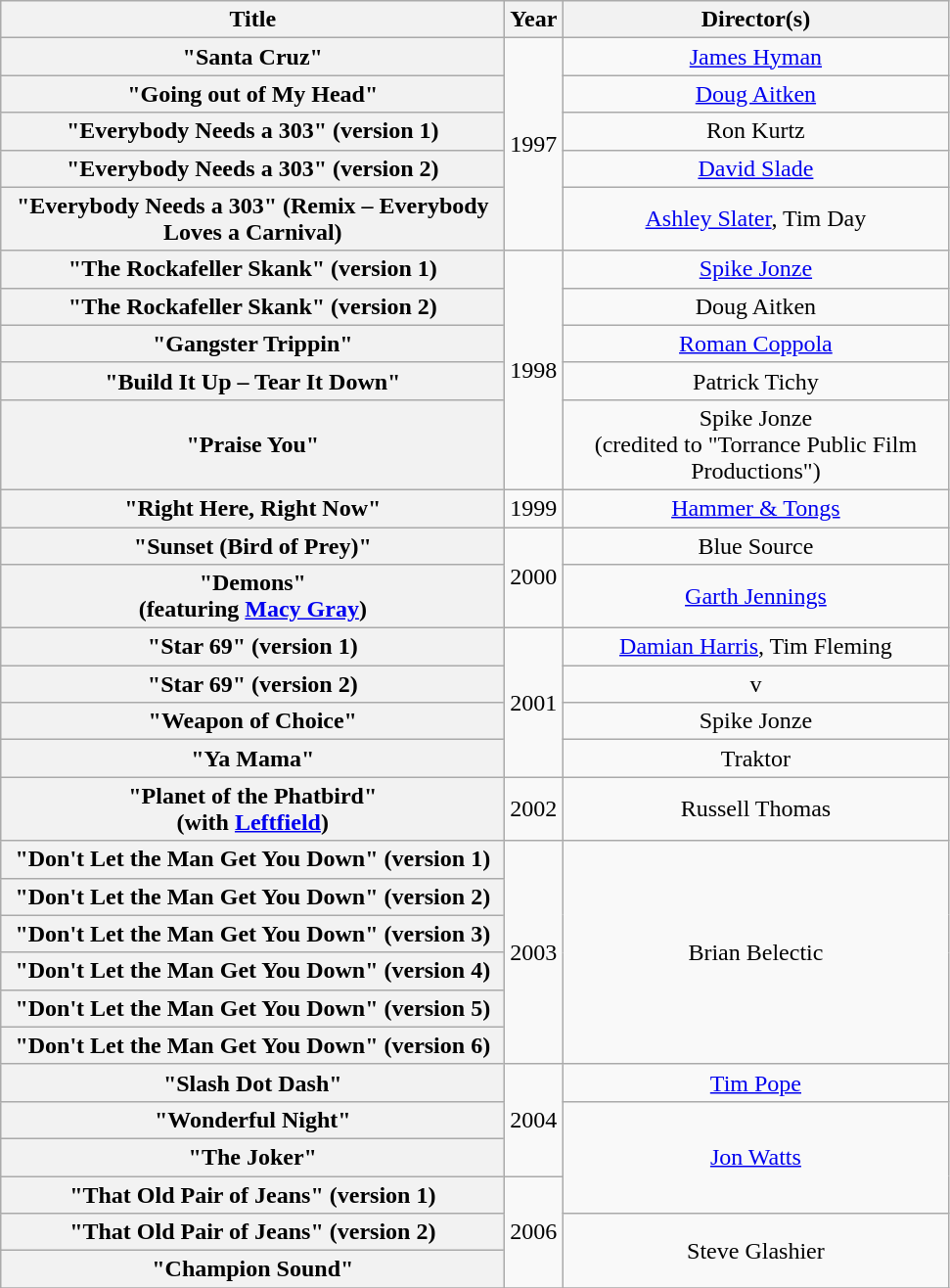<table class="wikitable plainrowheaders" style="text-align:center;">
<tr>
<th scope="col" style="width:21em;">Title</th>
<th scope="col">Year</th>
<th scope="col" style="width:16em;">Director(s)</th>
</tr>
<tr>
<th scope="row">"Santa Cruz"</th>
<td rowspan="5">1997</td>
<td><a href='#'>James Hyman</a></td>
</tr>
<tr>
<th scope="row">"Going out of My Head"</th>
<td><a href='#'>Doug Aitken</a></td>
</tr>
<tr>
<th scope="row">"Everybody Needs a 303" (version 1)</th>
<td>Ron Kurtz</td>
</tr>
<tr>
<th scope="row">"Everybody Needs a 303" (version 2)</th>
<td><a href='#'>David Slade</a></td>
</tr>
<tr>
<th scope="row">"Everybody Needs a 303" (Remix – Everybody Loves a Carnival)</th>
<td><a href='#'>Ashley Slater</a>, Tim Day</td>
</tr>
<tr>
<th scope="row">"The Rockafeller Skank" (version 1)</th>
<td rowspan="5">1998</td>
<td><a href='#'>Spike Jonze</a></td>
</tr>
<tr>
<th scope="row">"The Rockafeller Skank" (version 2)</th>
<td>Doug Aitken</td>
</tr>
<tr>
<th scope="row">"Gangster Trippin"</th>
<td><a href='#'>Roman Coppola</a></td>
</tr>
<tr>
<th scope="row">"Build It Up – Tear It Down"</th>
<td>Patrick Tichy</td>
</tr>
<tr>
<th scope="row">"Praise You"</th>
<td>Spike Jonze<br>(credited to "Torrance Public Film Productions")</td>
</tr>
<tr>
<th scope="row">"Right Here, Right Now"</th>
<td>1999</td>
<td><a href='#'>Hammer & Tongs</a></td>
</tr>
<tr>
<th scope="row">"Sunset (Bird of Prey)"</th>
<td rowspan="2">2000</td>
<td>Blue Source</td>
</tr>
<tr>
<th scope="row">"Demons"<br><span>(featuring <a href='#'>Macy Gray</a>)</span></th>
<td><a href='#'>Garth Jennings</a></td>
</tr>
<tr>
<th scope="row">"Star 69" (version 1)</th>
<td rowspan="4">2001</td>
<td><a href='#'>Damian Harris</a>, Tim Fleming</td>
</tr>
<tr>
<th scope="row">"Star 69" (version 2)</th>
<td>v</td>
</tr>
<tr>
<th scope="row">"Weapon of Choice"</th>
<td>Spike Jonze</td>
</tr>
<tr>
<th scope="row">"Ya Mama"</th>
<td>Traktor</td>
</tr>
<tr>
<th scope="row">"Planet of the Phatbird"<br><span>(with <a href='#'>Leftfield</a>)</span></th>
<td>2002</td>
<td>Russell Thomas</td>
</tr>
<tr>
<th scope="row">"Don't Let the Man Get You Down" (version 1)</th>
<td rowspan="6">2003</td>
<td rowspan="6">Brian Belectic</td>
</tr>
<tr>
<th scope="row">"Don't Let the Man Get You Down" (version 2)</th>
</tr>
<tr>
<th scope="row">"Don't Let the Man Get You Down" (version 3)</th>
</tr>
<tr>
<th scope="row">"Don't Let the Man Get You Down" (version 4)</th>
</tr>
<tr>
<th scope="row">"Don't Let the Man Get You Down" (version 5)</th>
</tr>
<tr>
<th scope="row">"Don't Let the Man Get You Down" (version 6)</th>
</tr>
<tr>
<th scope="row">"Slash Dot Dash"</th>
<td rowspan="3">2004</td>
<td><a href='#'>Tim Pope</a></td>
</tr>
<tr>
<th scope="row">"Wonderful Night"</th>
<td rowspan="3"><a href='#'>Jon Watts</a></td>
</tr>
<tr>
<th scope="row">"The Joker"</th>
</tr>
<tr>
<th scope="row">"That Old Pair of Jeans" (version 1)</th>
<td rowspan="3">2006</td>
</tr>
<tr>
<th scope="row">"That Old Pair of Jeans" (version 2)</th>
<td rowspan="2">Steve Glashier</td>
</tr>
<tr>
<th scope="row">"Champion Sound"</th>
</tr>
<tr>
</tr>
</table>
